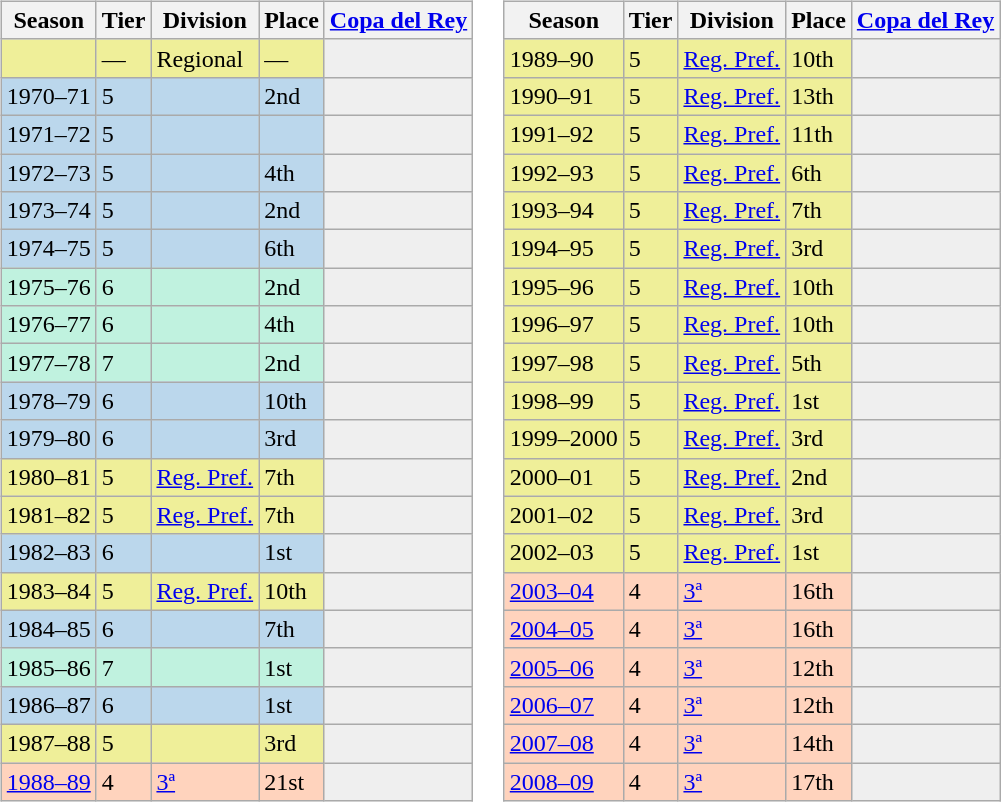<table>
<tr>
<td valign="top" width=0%><br><table class="wikitable">
<tr style="background:#f0f6fa;">
<th>Season</th>
<th>Tier</th>
<th>Division</th>
<th>Place</th>
<th><a href='#'>Copa del Rey</a></th>
</tr>
<tr>
<td style="background:#EFEF99;"></td>
<td style="background:#EFEF99;">—</td>
<td style="background:#EFEF99;">Regional</td>
<td style="background:#EFEF99;">—</td>
<th style="background:#efefef;"></th>
</tr>
<tr>
<td style="background:#BBD7EC;">1970–71</td>
<td style="background:#BBD7EC;">5</td>
<td style="background:#BBD7EC;"></td>
<td style="background:#BBD7EC;">2nd</td>
<th style="background:#efefef;"></th>
</tr>
<tr>
<td style="background:#BBD7EC;">1971–72</td>
<td style="background:#BBD7EC;">5</td>
<td style="background:#BBD7EC;"></td>
<td style="background:#BBD7EC;"></td>
<th style="background:#efefef;"></th>
</tr>
<tr>
<td style="background:#BBD7EC;">1972–73</td>
<td style="background:#BBD7EC;">5</td>
<td style="background:#BBD7EC;"></td>
<td style="background:#BBD7EC;">4th</td>
<th style="background:#efefef;"></th>
</tr>
<tr>
<td style="background:#BBD7EC;">1973–74</td>
<td style="background:#BBD7EC;">5</td>
<td style="background:#BBD7EC;"></td>
<td style="background:#BBD7EC;">2nd</td>
<th style="background:#efefef;"></th>
</tr>
<tr>
<td style="background:#BBD7EC;">1974–75</td>
<td style="background:#BBD7EC;">5</td>
<td style="background:#BBD7EC;"></td>
<td style="background:#BBD7EC;">6th</td>
<th style="background:#efefef;"></th>
</tr>
<tr>
<td style="background:#C0F2DF;">1975–76</td>
<td style="background:#C0F2DF;">6</td>
<td style="background:#C0F2DF;"></td>
<td style="background:#C0F2DF;">2nd</td>
<th style="background:#efefef;"></th>
</tr>
<tr>
<td style="background:#C0F2DF;">1976–77</td>
<td style="background:#C0F2DF;">6</td>
<td style="background:#C0F2DF;"></td>
<td style="background:#C0F2DF;">4th</td>
<th style="background:#efefef;"></th>
</tr>
<tr>
<td style="background:#C0F2DF;">1977–78</td>
<td style="background:#C0F2DF;">7</td>
<td style="background:#C0F2DF;"></td>
<td style="background:#C0F2DF;">2nd</td>
<th style="background:#efefef;"></th>
</tr>
<tr>
<td style="background:#BBD7EC;">1978–79</td>
<td style="background:#BBD7EC;">6</td>
<td style="background:#BBD7EC;"></td>
<td style="background:#BBD7EC;">10th</td>
<th style="background:#efefef;"></th>
</tr>
<tr>
<td style="background:#BBD7EC;">1979–80</td>
<td style="background:#BBD7EC;">6</td>
<td style="background:#BBD7EC;"></td>
<td style="background:#BBD7EC;">3rd</td>
<th style="background:#efefef;"></th>
</tr>
<tr>
<td style="background:#EFEF99;">1980–81</td>
<td style="background:#EFEF99;">5</td>
<td style="background:#EFEF99;"><a href='#'>Reg. Pref.</a></td>
<td style="background:#EFEF99;">7th</td>
<th style="background:#efefef;"></th>
</tr>
<tr>
<td style="background:#EFEF99;">1981–82</td>
<td style="background:#EFEF99;">5</td>
<td style="background:#EFEF99;"><a href='#'>Reg. Pref.</a></td>
<td style="background:#EFEF99;">7th</td>
<th style="background:#efefef;"></th>
</tr>
<tr>
<td style="background:#BBD7EC;">1982–83</td>
<td style="background:#BBD7EC;">6</td>
<td style="background:#BBD7EC;"></td>
<td style="background:#BBD7EC;">1st</td>
<th style="background:#efefef;"></th>
</tr>
<tr>
<td style="background:#EFEF99;">1983–84</td>
<td style="background:#EFEF99;">5</td>
<td style="background:#EFEF99;"><a href='#'>Reg. Pref.</a></td>
<td style="background:#EFEF99;">10th</td>
<th style="background:#efefef;"></th>
</tr>
<tr>
<td style="background:#BBD7EC;">1984–85</td>
<td style="background:#BBD7EC;">6</td>
<td style="background:#BBD7EC;"></td>
<td style="background:#BBD7EC;">7th</td>
<th style="background:#efefef;"></th>
</tr>
<tr>
<td style="background:#C0F2DF;">1985–86</td>
<td style="background:#C0F2DF;">7</td>
<td style="background:#C0F2DF;"></td>
<td style="background:#C0F2DF;">1st</td>
<th style="background:#efefef;"></th>
</tr>
<tr>
<td style="background:#BBD7EC;">1986–87</td>
<td style="background:#BBD7EC;">6</td>
<td style="background:#BBD7EC;"></td>
<td style="background:#BBD7EC;">1st</td>
<th style="background:#efefef;"></th>
</tr>
<tr>
<td style="background:#EFEF99;">1987–88</td>
<td style="background:#EFEF99;">5</td>
<td style="background:#EFEF99;"></td>
<td style="background:#EFEF99;">3rd</td>
<th style="background:#efefef;"></th>
</tr>
<tr>
<td style="background:#FFD3BD;"><a href='#'>1988–89</a></td>
<td style="background:#FFD3BD;">4</td>
<td style="background:#FFD3BD;"><a href='#'>3ª</a></td>
<td style="background:#FFD3BD;">21st</td>
<th style="background:#efefef;"></th>
</tr>
</table>
</td>
<td valign="top" width=0%><br><table class="wikitable">
<tr style="background:#f0f6fa;">
<th>Season</th>
<th>Tier</th>
<th>Division</th>
<th>Place</th>
<th><a href='#'>Copa del Rey</a></th>
</tr>
<tr>
<td style="background:#EFEF99;">1989–90</td>
<td style="background:#EFEF99;">5</td>
<td style="background:#EFEF99;"><a href='#'>Reg. Pref.</a></td>
<td style="background:#EFEF99;">10th</td>
<th style="background:#efefef;"></th>
</tr>
<tr>
<td style="background:#EFEF99;">1990–91</td>
<td style="background:#EFEF99;">5</td>
<td style="background:#EFEF99;"><a href='#'>Reg. Pref.</a></td>
<td style="background:#EFEF99;">13th</td>
<th style="background:#efefef;"></th>
</tr>
<tr>
<td style="background:#EFEF99;">1991–92</td>
<td style="background:#EFEF99;">5</td>
<td style="background:#EFEF99;"><a href='#'>Reg. Pref.</a></td>
<td style="background:#EFEF99;">11th</td>
<th style="background:#efefef;"></th>
</tr>
<tr>
<td style="background:#EFEF99;">1992–93</td>
<td style="background:#EFEF99;">5</td>
<td style="background:#EFEF99;"><a href='#'>Reg. Pref.</a></td>
<td style="background:#EFEF99;">6th</td>
<th style="background:#efefef;"></th>
</tr>
<tr>
<td style="background:#EFEF99;">1993–94</td>
<td style="background:#EFEF99;">5</td>
<td style="background:#EFEF99;"><a href='#'>Reg. Pref.</a></td>
<td style="background:#EFEF99;">7th</td>
<th style="background:#efefef;"></th>
</tr>
<tr>
<td style="background:#EFEF99;">1994–95</td>
<td style="background:#EFEF99;">5</td>
<td style="background:#EFEF99;"><a href='#'>Reg. Pref.</a></td>
<td style="background:#EFEF99;">3rd</td>
<th style="background:#efefef;"></th>
</tr>
<tr>
<td style="background:#EFEF99;">1995–96</td>
<td style="background:#EFEF99;">5</td>
<td style="background:#EFEF99;"><a href='#'>Reg. Pref.</a></td>
<td style="background:#EFEF99;">10th</td>
<th style="background:#efefef;"></th>
</tr>
<tr>
<td style="background:#EFEF99;">1996–97</td>
<td style="background:#EFEF99;">5</td>
<td style="background:#EFEF99;"><a href='#'>Reg. Pref.</a></td>
<td style="background:#EFEF99;">10th</td>
<th style="background:#efefef;"></th>
</tr>
<tr>
<td style="background:#EFEF99;">1997–98</td>
<td style="background:#EFEF99;">5</td>
<td style="background:#EFEF99;"><a href='#'>Reg. Pref.</a></td>
<td style="background:#EFEF99;">5th</td>
<th style="background:#efefef;"></th>
</tr>
<tr>
<td style="background:#EFEF99;">1998–99</td>
<td style="background:#EFEF99;">5</td>
<td style="background:#EFEF99;"><a href='#'>Reg. Pref.</a></td>
<td style="background:#EFEF99;">1st</td>
<th style="background:#efefef;"></th>
</tr>
<tr>
<td style="background:#EFEF99;">1999–2000</td>
<td style="background:#EFEF99;">5</td>
<td style="background:#EFEF99;"><a href='#'>Reg. Pref.</a></td>
<td style="background:#EFEF99;">3rd</td>
<th style="background:#efefef;"></th>
</tr>
<tr>
<td style="background:#EFEF99;">2000–01</td>
<td style="background:#EFEF99;">5</td>
<td style="background:#EFEF99;"><a href='#'>Reg. Pref.</a></td>
<td style="background:#EFEF99;">2nd</td>
<th style="background:#efefef;"></th>
</tr>
<tr>
<td style="background:#EFEF99;">2001–02</td>
<td style="background:#EFEF99;">5</td>
<td style="background:#EFEF99;"><a href='#'>Reg. Pref.</a></td>
<td style="background:#EFEF99;">3rd</td>
<th style="background:#efefef;"></th>
</tr>
<tr>
<td style="background:#EFEF99;">2002–03</td>
<td style="background:#EFEF99;">5</td>
<td style="background:#EFEF99;"><a href='#'>Reg. Pref.</a></td>
<td style="background:#EFEF99;">1st</td>
<th style="background:#efefef;"></th>
</tr>
<tr>
<td style="background:#FFD3BD;"><a href='#'>2003–04</a></td>
<td style="background:#FFD3BD;">4</td>
<td style="background:#FFD3BD;"><a href='#'>3ª</a></td>
<td style="background:#FFD3BD;">16th</td>
<th style="background:#efefef;"></th>
</tr>
<tr>
<td style="background:#FFD3BD;"><a href='#'>2004–05</a></td>
<td style="background:#FFD3BD;">4</td>
<td style="background:#FFD3BD;"><a href='#'>3ª</a></td>
<td style="background:#FFD3BD;">16th</td>
<th style="background:#efefef;"></th>
</tr>
<tr>
<td style="background:#FFD3BD;"><a href='#'>2005–06</a></td>
<td style="background:#FFD3BD;">4</td>
<td style="background:#FFD3BD;"><a href='#'>3ª</a></td>
<td style="background:#FFD3BD;">12th</td>
<th style="background:#efefef;"></th>
</tr>
<tr>
<td style="background:#FFD3BD;"><a href='#'>2006–07</a></td>
<td style="background:#FFD3BD;">4</td>
<td style="background:#FFD3BD;"><a href='#'>3ª</a></td>
<td style="background:#FFD3BD;">12th</td>
<th style="background:#efefef;"></th>
</tr>
<tr>
<td style="background:#FFD3BD;"><a href='#'>2007–08</a></td>
<td style="background:#FFD3BD;">4</td>
<td style="background:#FFD3BD;"><a href='#'>3ª</a></td>
<td style="background:#FFD3BD;">14th</td>
<th style="background:#efefef;"></th>
</tr>
<tr>
<td style="background:#FFD3BD;"><a href='#'>2008–09</a></td>
<td style="background:#FFD3BD;">4</td>
<td style="background:#FFD3BD;"><a href='#'>3ª</a></td>
<td style="background:#FFD3BD;">17th</td>
<td style="background:#efefef;"></td>
</tr>
</table>
</td>
</tr>
</table>
